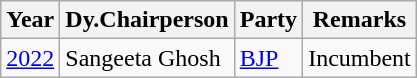<table class="wikitable sortable">
<tr>
<th>Year</th>
<th>Dy.Chairperson</th>
<th>Party</th>
<th>Remarks</th>
</tr>
<tr>
<td><a href='#'>2022</a></td>
<td>Sangeeta Ghosh</td>
<td><a href='#'>BJP</a></td>
<td>Incumbent</td>
</tr>
</table>
